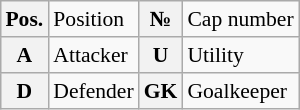<table class="wikitable" style="font-size:90%; float:right">
<tr>
<th>Pos.</th>
<td>Position</td>
<th>№</th>
<td>Cap number</td>
</tr>
<tr>
<th>A</th>
<td>Attacker</td>
<th>U</th>
<td>Utility</td>
</tr>
<tr>
<th>D</th>
<td>Defender</td>
<th>GK</th>
<td>Goalkeeper</td>
</tr>
</table>
